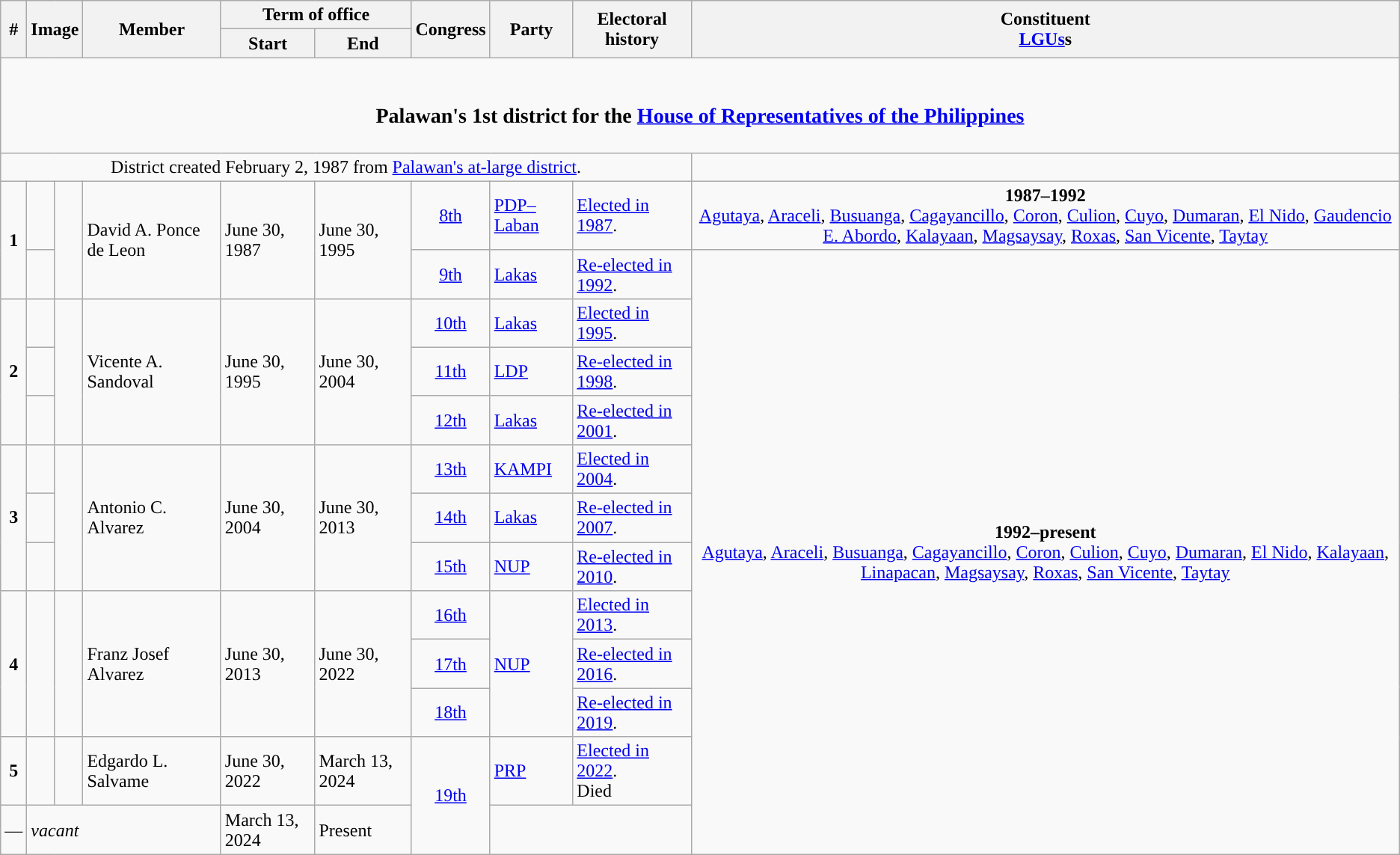<table class=wikitable>
<tr>
<th rowspan="2">#</th>
<th rowspan="2" colspan=2>Image</th>
<th rowspan="2">Member</th>
<th colspan=2>Term of office</th>
<th rowspan="2">Congress</th>
<th rowspan="2">Party</th>
<th rowspan="2">Electoral history</th>
<th rowspan="2">Constituent<br><a href='#'>LGUs</a>s</th>
</tr>
<tr>
<th>Start</th>
<th>End</th>
</tr>
<tr>
<td colspan="10" style="text-align:center;"><br><h3>Palawan's 1st district for the <a href='#'>House of Representatives of the Philippines</a></h3></td>
</tr>
<tr>
<td colspan="9" style="text-align:center;">District created February 2, 1987 from <a href='#'>Palawan's at-large district</a>.</td>
</tr>
<tr>
<td rowspan="2" style="text-align:center;"><strong>1</strong></td>
<td style="color:inherit;background:"></td>
<td rowspan="2"></td>
<td rowspan="2">David A. Ponce de Leon</td>
<td rowspan="2">June 30, 1987</td>
<td rowspan="2">June 30, 1995</td>
<td style="text-align:center;"><a href='#'>8th</a></td>
<td><a href='#'>PDP–Laban</a></td>
<td><a href='#'>Elected in 1987</a>.</td>
<td style="text-align:center;"><strong>1987–1992</strong><br><a href='#'>Agutaya</a>, <a href='#'>Araceli</a>, <a href='#'>Busuanga</a>, <a href='#'>Cagayancillo</a>, <a href='#'>Coron</a>, <a href='#'>Culion</a>, <a href='#'>Cuyo</a>, <a href='#'>Dumaran</a>, <a href='#'>El Nido</a>, <a href='#'>Gaudencio E. Abordo</a>, <a href='#'>Kalayaan</a>, <a href='#'>Magsaysay</a>, <a href='#'>Roxas</a>, <a href='#'>San Vicente</a>, <a href='#'>Taytay</a></td>
</tr>
<tr>
<td style="color:inherit;background:"></td>
<td style="text-align:center;"><a href='#'>9th</a></td>
<td><a href='#'>Lakas</a></td>
<td><a href='#'>Re-elected in 1992</a>.</td>
<td rowspan="12" style="text-align:center;"><strong>1992–present</strong><br><a href='#'>Agutaya</a>, <a href='#'>Araceli</a>, <a href='#'>Busuanga</a>, <a href='#'>Cagayancillo</a>, <a href='#'>Coron</a>, <a href='#'>Culion</a>, <a href='#'>Cuyo</a>, <a href='#'>Dumaran</a>, <a href='#'>El Nido</a>, <a href='#'>Kalayaan</a>, <a href='#'>Linapacan</a>, <a href='#'>Magsaysay</a>, <a href='#'>Roxas</a>, <a href='#'>San Vicente</a>, <a href='#'>Taytay</a></td>
</tr>
<tr>
<td rowspan="3" style="text-align:center;"><strong>2</strong></td>
<td style="color:inherit;background:"></td>
<td rowspan="3"></td>
<td rowspan="3">Vicente A. Sandoval</td>
<td rowspan="3">June 30, 1995</td>
<td rowspan="3">June 30, 2004</td>
<td style="text-align:center;"><a href='#'>10th</a></td>
<td><a href='#'>Lakas</a></td>
<td><a href='#'>Elected in 1995</a>.</td>
</tr>
<tr>
<td style="color:inherit;background:"></td>
<td style="text-align:center;"><a href='#'>11th</a></td>
<td><a href='#'>LDP</a></td>
<td><a href='#'>Re-elected in 1998</a>.</td>
</tr>
<tr>
<td style="color:inherit;background:"></td>
<td style="text-align:center;"><a href='#'>12th</a></td>
<td><a href='#'>Lakas</a></td>
<td><a href='#'>Re-elected in 2001</a>.</td>
</tr>
<tr>
<td rowspan="3" style="text-align:center;"><strong>3</strong></td>
<td style="color:inherit;background:"></td>
<td rowspan="3"></td>
<td rowspan="3">Antonio C. Alvarez</td>
<td rowspan="3">June 30, 2004</td>
<td rowspan="3">June 30, 2013</td>
<td style="text-align:center;"><a href='#'>13th</a></td>
<td><a href='#'>KAMPI</a></td>
<td><a href='#'>Elected in 2004</a>.</td>
</tr>
<tr>
<td style="color:inherit;background:"></td>
<td style="text-align:center;"><a href='#'>14th</a></td>
<td><a href='#'>Lakas</a></td>
<td><a href='#'>Re-elected in 2007</a>.</td>
</tr>
<tr>
<td style="color:inherit;background:"></td>
<td style="text-align:center;"><a href='#'>15th</a></td>
<td><a href='#'>NUP</a></td>
<td><a href='#'>Re-elected in 2010</a>.</td>
</tr>
<tr>
<td rowspan="3" style="text-align:center;"><strong>4</strong></td>
<td rowspan="3" style="color:inherit;background:"></td>
<td rowspan="3"></td>
<td rowspan="3">Franz Josef Alvarez</td>
<td rowspan="3">June 30, 2013</td>
<td rowspan="3">June 30, 2022</td>
<td style="text-align:center;"><a href='#'>16th</a></td>
<td rowspan="3"><a href='#'>NUP</a></td>
<td><a href='#'>Elected in 2013</a>.</td>
</tr>
<tr>
<td style="text-align:center;"><a href='#'>17th</a></td>
<td><a href='#'>Re-elected in 2016</a>.</td>
</tr>
<tr>
<td style="text-align:center;"><a href='#'>18th</a></td>
<td><a href='#'>Re-elected in 2019</a>.</td>
</tr>
<tr>
<td style="text-align:center;"><strong>5</strong></td>
<td style="color:inherit;background:"></td>
<td></td>
<td>Edgardo L. Salvame</td>
<td>June 30, 2022</td>
<td>March 13, 2024</td>
<td rowspan="2" style="text-align:center;"><a href='#'>19th</a></td>
<td><a href='#'>PRP</a></td>
<td><a href='#'>Elected in 2022</a>.<br>Died</td>
</tr>
<tr>
<td style="text-align:center;">—</td>
<td colspan="3"><em>vacant</em></td>
<td>March 13, 2024</td>
<td>Present</td>
<td colspan="2"></td>
</tr>
</table>
